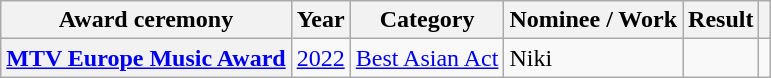<table class="wikitable plainrowheaders sortable">
<tr>
<th scope="col">Award ceremony</th>
<th scope="col">Year</th>
<th scope="col">Category</th>
<th scope="col">Nominee / Work</th>
<th scope="col">Result</th>
<th scope="col" class="unsortable"></th>
</tr>
<tr>
<th scope="row"><a href='#'>MTV Europe Music Award</a></th>
<td><a href='#'>2022</a></td>
<td><a href='#'>Best Asian Act</a></td>
<td>Niki</td>
<td></td>
<td></td>
</tr>
</table>
